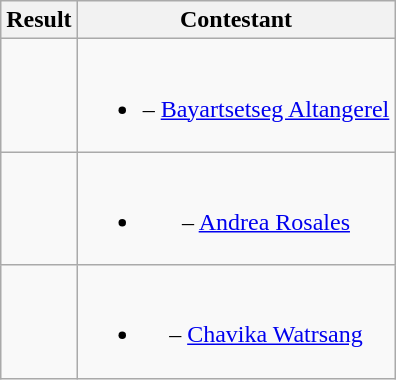<table class="wikitable" style="text-align:center;">
<tr>
<th>Result</th>
<th>Contestant</th>
</tr>
<tr>
<td></td>
<td><br><ul><li> – <a href='#'>Bayartsetseg Altangerel</a></li></ul></td>
</tr>
<tr>
<td></td>
<td><br><ul><li> – <a href='#'>Andrea Rosales</a></li></ul></td>
</tr>
<tr>
<td></td>
<td><br><ul><li> – <a href='#'>Chavika Watrsang</a></li></ul></td>
</tr>
</table>
